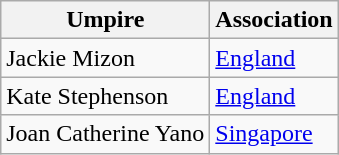<table class="wikitable collapsible">
<tr>
<th>Umpire</th>
<th>Association</th>
</tr>
<tr>
<td>Jackie Mizon</td>
<td><a href='#'>England</a></td>
</tr>
<tr>
<td>Kate Stephenson</td>
<td><a href='#'>England</a></td>
</tr>
<tr>
<td>Joan Catherine Yano</td>
<td><a href='#'>Singapore</a></td>
</tr>
</table>
